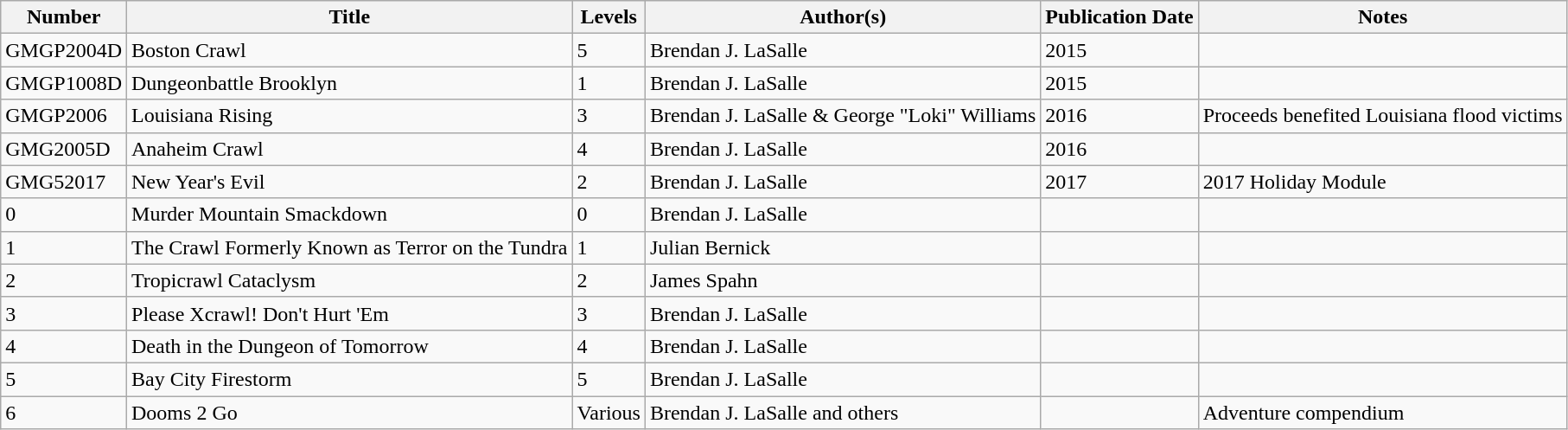<table class="wikitable sortable">
<tr>
<th>Number</th>
<th>Title</th>
<th>Levels</th>
<th>Author(s)</th>
<th>Publication Date</th>
<th>Notes</th>
</tr>
<tr>
<td>GMGP2004D</td>
<td>Boston Crawl</td>
<td>5</td>
<td>Brendan J. LaSalle</td>
<td>2015</td>
<td></td>
</tr>
<tr>
<td>GMGP1008D</td>
<td>Dungeonbattle Brooklyn</td>
<td>1</td>
<td>Brendan J. LaSalle</td>
<td>2015</td>
<td></td>
</tr>
<tr>
<td>GMGP2006</td>
<td>Louisiana Rising</td>
<td>3</td>
<td>Brendan J. LaSalle & George "Loki" Williams</td>
<td>2016</td>
<td>Proceeds benefited Louisiana flood victims</td>
</tr>
<tr>
<td>GMG2005D</td>
<td>Anaheim Crawl</td>
<td>4</td>
<td>Brendan J. LaSalle</td>
<td>2016</td>
<td></td>
</tr>
<tr>
<td>GMG52017</td>
<td>New Year's Evil</td>
<td>2</td>
<td>Brendan J. LaSalle</td>
<td>2017</td>
<td>2017 Holiday Module</td>
</tr>
<tr>
<td>0</td>
<td>Murder Mountain Smackdown</td>
<td>0</td>
<td>Brendan J. LaSalle</td>
<td></td>
<td></td>
</tr>
<tr>
<td>1</td>
<td>The Crawl Formerly Known as Terror on the Tundra</td>
<td>1</td>
<td>Julian Bernick</td>
<td></td>
<td></td>
</tr>
<tr>
<td>2</td>
<td>Tropicrawl Cataclysm</td>
<td>2</td>
<td>James Spahn</td>
<td></td>
<td></td>
</tr>
<tr>
<td>3</td>
<td>Please Xcrawl! Don't Hurt 'Em</td>
<td>3</td>
<td>Brendan J. LaSalle</td>
<td></td>
<td></td>
</tr>
<tr>
<td>4</td>
<td>Death in the Dungeon of Tomorrow</td>
<td>4</td>
<td>Brendan J. LaSalle</td>
<td></td>
<td></td>
</tr>
<tr>
<td>5</td>
<td>Bay City Firestorm</td>
<td>5</td>
<td>Brendan J. LaSalle</td>
<td></td>
<td></td>
</tr>
<tr>
<td>6</td>
<td>Dooms 2 Go</td>
<td>Various</td>
<td>Brendan J. LaSalle and others</td>
<td></td>
<td>Adventure compendium</td>
</tr>
</table>
